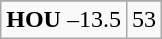<table class="wikitable">
<tr align="center">
</tr>
<tr align="center">
<td><strong>HOU</strong> –13.5</td>
<td>53</td>
</tr>
</table>
